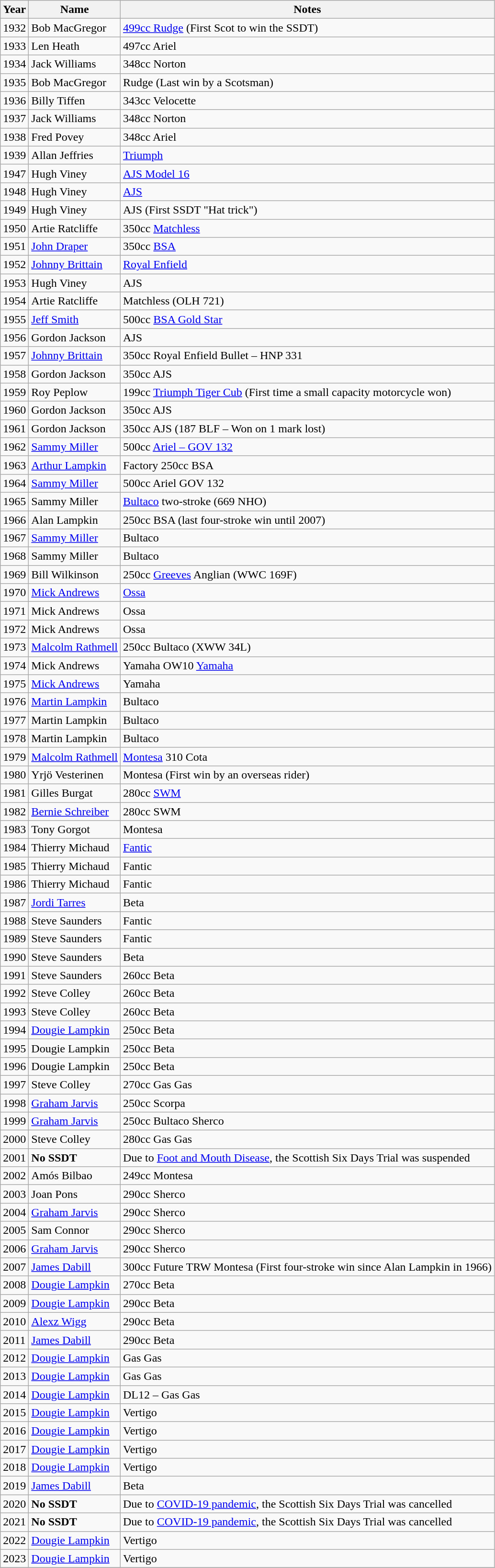<table class="wikitable">
<tr>
<th>Year</th>
<th>Name</th>
<th>Notes</th>
</tr>
<tr>
<td>1932</td>
<td>Bob MacGregor</td>
<td><a href='#'>499cc Rudge</a> (First Scot to win the SSDT)</td>
</tr>
<tr>
<td>1933</td>
<td>Len Heath</td>
<td>497cc Ariel</td>
</tr>
<tr>
<td>1934</td>
<td>Jack Williams</td>
<td>348cc Norton</td>
</tr>
<tr>
<td>1935</td>
<td>Bob MacGregor</td>
<td>Rudge (Last win by a Scotsman)</td>
</tr>
<tr>
<td>1936</td>
<td>Billy Tiffen</td>
<td>343cc Velocette</td>
</tr>
<tr>
<td>1937</td>
<td>Jack Williams</td>
<td>348cc Norton</td>
</tr>
<tr>
<td>1938</td>
<td>Fred Povey</td>
<td>348cc Ariel</td>
</tr>
<tr>
<td>1939</td>
<td>Allan Jeffries</td>
<td><a href='#'>Triumph</a></td>
</tr>
<tr>
<td>1947</td>
<td>Hugh Viney</td>
<td><a href='#'>AJS Model 16</a></td>
</tr>
<tr>
<td>1948</td>
<td>Hugh Viney</td>
<td><a href='#'>AJS</a></td>
</tr>
<tr>
<td>1949</td>
<td>Hugh Viney</td>
<td>AJS (First SSDT "Hat trick")</td>
</tr>
<tr>
<td>1950</td>
<td>Artie Ratcliffe</td>
<td>350cc <a href='#'>Matchless</a></td>
</tr>
<tr>
<td>1951</td>
<td><a href='#'>John Draper</a></td>
<td>350cc <a href='#'>BSA</a></td>
</tr>
<tr>
<td>1952</td>
<td><a href='#'>Johnny Brittain</a></td>
<td><a href='#'>Royal Enfield</a></td>
</tr>
<tr>
<td>1953</td>
<td>Hugh Viney</td>
<td>AJS</td>
</tr>
<tr>
<td>1954</td>
<td>Artie Ratcliffe</td>
<td>Matchless (OLH 721)</td>
</tr>
<tr>
<td>1955</td>
<td><a href='#'>Jeff Smith</a></td>
<td>500cc <a href='#'>BSA Gold Star</a></td>
</tr>
<tr>
<td>1956</td>
<td>Gordon Jackson</td>
<td>AJS</td>
</tr>
<tr>
<td>1957</td>
<td><a href='#'>Johnny Brittain</a></td>
<td>350cc Royal Enfield Bullet – HNP 331</td>
</tr>
<tr>
<td>1958</td>
<td>Gordon Jackson</td>
<td>350cc AJS</td>
</tr>
<tr>
<td>1959</td>
<td>Roy Peplow</td>
<td>199cc <a href='#'>Triumph Tiger Cub</a> (First time a small capacity motorcycle won)</td>
</tr>
<tr>
<td>1960</td>
<td>Gordon Jackson</td>
<td>350cc AJS</td>
</tr>
<tr>
<td>1961</td>
<td>Gordon Jackson</td>
<td>350cc AJS (187 BLF – Won on 1 mark lost)</td>
</tr>
<tr>
<td>1962</td>
<td><a href='#'>Sammy Miller</a></td>
<td>500cc <a href='#'>Ariel – GOV 132</a></td>
</tr>
<tr>
<td>1963</td>
<td><a href='#'>Arthur Lampkin</a></td>
<td>Factory 250cc BSA</td>
</tr>
<tr>
<td>1964</td>
<td><a href='#'>Sammy Miller</a></td>
<td>500cc Ariel GOV 132</td>
</tr>
<tr>
<td>1965</td>
<td>Sammy Miller</td>
<td><a href='#'>Bultaco</a> two-stroke (669 NHO)</td>
</tr>
<tr>
<td>1966</td>
<td>Alan Lampkin</td>
<td>250cc BSA (last four-stroke win until 2007)</td>
</tr>
<tr>
<td>1967</td>
<td><a href='#'>Sammy Miller</a></td>
<td>Bultaco</td>
</tr>
<tr>
<td>1968</td>
<td>Sammy Miller</td>
<td>Bultaco</td>
</tr>
<tr>
<td>1969</td>
<td>Bill Wilkinson</td>
<td>250cc <a href='#'>Greeves</a> Anglian (WWC 169F)</td>
</tr>
<tr>
<td>1970</td>
<td><a href='#'>Mick Andrews</a></td>
<td><a href='#'>Ossa</a></td>
</tr>
<tr>
<td>1971</td>
<td>Mick Andrews</td>
<td>Ossa</td>
</tr>
<tr>
<td>1972</td>
<td>Mick Andrews</td>
<td>Ossa</td>
</tr>
<tr>
<td>1973</td>
<td><a href='#'>Malcolm Rathmell</a></td>
<td>250cc Bultaco (XWW 34L)</td>
</tr>
<tr>
<td>1974</td>
<td>Mick Andrews</td>
<td>Yamaha OW10 <a href='#'>Yamaha</a></td>
</tr>
<tr>
<td>1975</td>
<td><a href='#'>Mick Andrews</a></td>
<td>Yamaha</td>
</tr>
<tr>
<td>1976</td>
<td><a href='#'>Martin Lampkin</a></td>
<td>Bultaco</td>
</tr>
<tr>
<td>1977</td>
<td>Martin Lampkin</td>
<td>Bultaco</td>
</tr>
<tr>
<td>1978</td>
<td>Martin Lampkin</td>
<td>Bultaco</td>
</tr>
<tr>
<td>1979</td>
<td><a href='#'>Malcolm Rathmell</a></td>
<td><a href='#'>Montesa</a> 310 Cota</td>
</tr>
<tr>
<td>1980</td>
<td>Yrjö Vesterinen</td>
<td>Montesa (First win by an overseas rider)</td>
</tr>
<tr>
<td>1981</td>
<td>Gilles Burgat</td>
<td>280cc <a href='#'>SWM</a></td>
</tr>
<tr>
<td>1982</td>
<td><a href='#'>Bernie Schreiber</a></td>
<td>280cc SWM</td>
</tr>
<tr>
<td>1983</td>
<td>Tony Gorgot</td>
<td>Montesa</td>
</tr>
<tr>
<td>1984</td>
<td>Thierry Michaud</td>
<td><a href='#'>Fantic</a></td>
</tr>
<tr>
<td>1985</td>
<td>Thierry Michaud</td>
<td>Fantic</td>
</tr>
<tr>
<td>1986</td>
<td>Thierry Michaud</td>
<td>Fantic</td>
</tr>
<tr>
<td>1987</td>
<td><a href='#'>Jordi Tarres</a></td>
<td>Beta</td>
</tr>
<tr>
<td>1988</td>
<td>Steve Saunders</td>
<td>Fantic</td>
</tr>
<tr>
<td>1989</td>
<td>Steve Saunders</td>
<td>Fantic</td>
</tr>
<tr>
<td>1990</td>
<td>Steve Saunders</td>
<td>Beta</td>
</tr>
<tr>
<td>1991</td>
<td>Steve Saunders</td>
<td>260cc Beta</td>
</tr>
<tr>
<td>1992</td>
<td>Steve Colley</td>
<td>260cc Beta</td>
</tr>
<tr>
<td>1993</td>
<td>Steve Colley</td>
<td>260cc Beta</td>
</tr>
<tr>
<td>1994</td>
<td><a href='#'>Dougie Lampkin</a></td>
<td>250cc Beta</td>
</tr>
<tr>
<td>1995</td>
<td>Dougie Lampkin</td>
<td>250cc Beta</td>
</tr>
<tr>
<td>1996</td>
<td>Dougie Lampkin</td>
<td>250cc Beta</td>
</tr>
<tr>
<td>1997</td>
<td>Steve Colley</td>
<td>270cc Gas Gas</td>
</tr>
<tr>
<td>1998</td>
<td><a href='#'>Graham Jarvis</a></td>
<td>250cc Scorpa</td>
</tr>
<tr>
<td>1999</td>
<td><a href='#'>Graham Jarvis</a></td>
<td>250cc Bultaco Sherco</td>
</tr>
<tr>
<td>2000</td>
<td>Steve Colley</td>
<td>280cc Gas Gas</td>
</tr>
<tr>
<td>2001</td>
<td><strong>No SSDT</strong></td>
<td>Due to <a href='#'>Foot and Mouth Disease</a>, the Scottish Six Days Trial was suspended</td>
</tr>
<tr>
<td>2002</td>
<td>Amós Bilbao</td>
<td>249cc Montesa</td>
</tr>
<tr>
<td>2003</td>
<td>Joan Pons</td>
<td>290cc Sherco</td>
</tr>
<tr>
<td>2004</td>
<td><a href='#'>Graham Jarvis</a></td>
<td>290cc Sherco</td>
</tr>
<tr>
<td>2005</td>
<td>Sam Connor</td>
<td>290cc Sherco</td>
</tr>
<tr>
<td>2006</td>
<td><a href='#'>Graham Jarvis</a></td>
<td>290cc Sherco</td>
</tr>
<tr>
<td>2007</td>
<td><a href='#'>James Dabill</a></td>
<td>300cc Future TRW Montesa (First four-stroke win since Alan Lampkin in 1966)</td>
</tr>
<tr>
<td>2008</td>
<td><a href='#'>Dougie Lampkin</a></td>
<td>270cc Beta</td>
</tr>
<tr>
<td>2009</td>
<td><a href='#'>Dougie Lampkin</a></td>
<td>290cc Beta</td>
</tr>
<tr>
<td>2010</td>
<td><a href='#'>Alexz Wigg</a></td>
<td>290cc Beta</td>
</tr>
<tr>
<td>2011</td>
<td><a href='#'>James Dabill</a></td>
<td>290cc Beta</td>
</tr>
<tr>
<td>2012</td>
<td><a href='#'>Dougie Lampkin</a></td>
<td>Gas Gas</td>
</tr>
<tr>
<td>2013</td>
<td><a href='#'>Dougie Lampkin</a></td>
<td>Gas Gas</td>
</tr>
<tr>
<td>2014</td>
<td><a href='#'>Dougie Lampkin</a></td>
<td>DL12 – Gas Gas</td>
</tr>
<tr>
<td>2015</td>
<td><a href='#'>Dougie Lampkin</a></td>
<td>Vertigo</td>
</tr>
<tr>
<td>2016</td>
<td><a href='#'>Dougie Lampkin</a></td>
<td>Vertigo</td>
</tr>
<tr>
<td>2017</td>
<td><a href='#'>Dougie Lampkin</a></td>
<td>Vertigo</td>
</tr>
<tr>
<td>2018</td>
<td><a href='#'>Dougie Lampkin</a></td>
<td>Vertigo</td>
</tr>
<tr>
<td>2019</td>
<td><a href='#'>James Dabill</a></td>
<td>Beta</td>
</tr>
<tr>
<td>2020</td>
<td><strong>No SSDT</strong></td>
<td>Due to <a href='#'>COVID-19 pandemic</a>, the Scottish Six Days Trial was cancelled</td>
</tr>
<tr>
<td>2021</td>
<td><strong>No SSDT</strong></td>
<td>Due to <a href='#'>COVID-19 pandemic</a>, the Scottish Six Days Trial was cancelled</td>
</tr>
<tr>
<td>2022</td>
<td><a href='#'>Dougie Lampkin</a></td>
<td>Vertigo</td>
</tr>
<tr>
<td>2023</td>
<td><a href='#'>Dougie Lampkin</a></td>
<td>Vertigo</td>
</tr>
<tr>
</tr>
</table>
